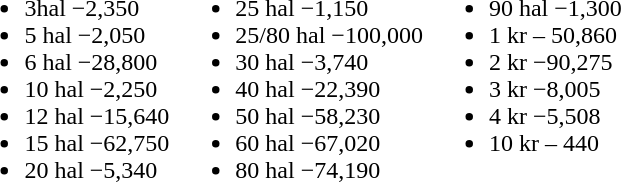<table>
<tr>
<td><br><ul><li>3hal −2,350</li><li>5 hal −2,050</li><li>6 hal −28,800</li><li>10 hal −2,250</li><li>12 hal −15,640</li><li>15 hal −62,750</li><li>20 hal −5,340</li></ul></td>
<td><br><ul><li>25 hal −1,150</li><li>25/80 hal −100,000</li><li>30 hal −3,740</li><li>40 hal −22,390</li><li>50 hal −58,230</li><li>60 hal −67,020</li><li>80 hal −74,190</li></ul></td>
<td><br><ul><li>90 hal −1,300</li><li>1 kr – 50,860</li><li>2 kr −90,275</li><li>3 kr −8,005</li><li>4 kr −5,508</li><li>10 kr – 440</li></ul><br></td>
</tr>
</table>
